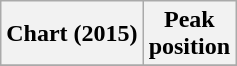<table class="wikitable">
<tr>
<th>Chart (2015)</th>
<th>Peak<br>position</th>
</tr>
<tr>
</tr>
</table>
